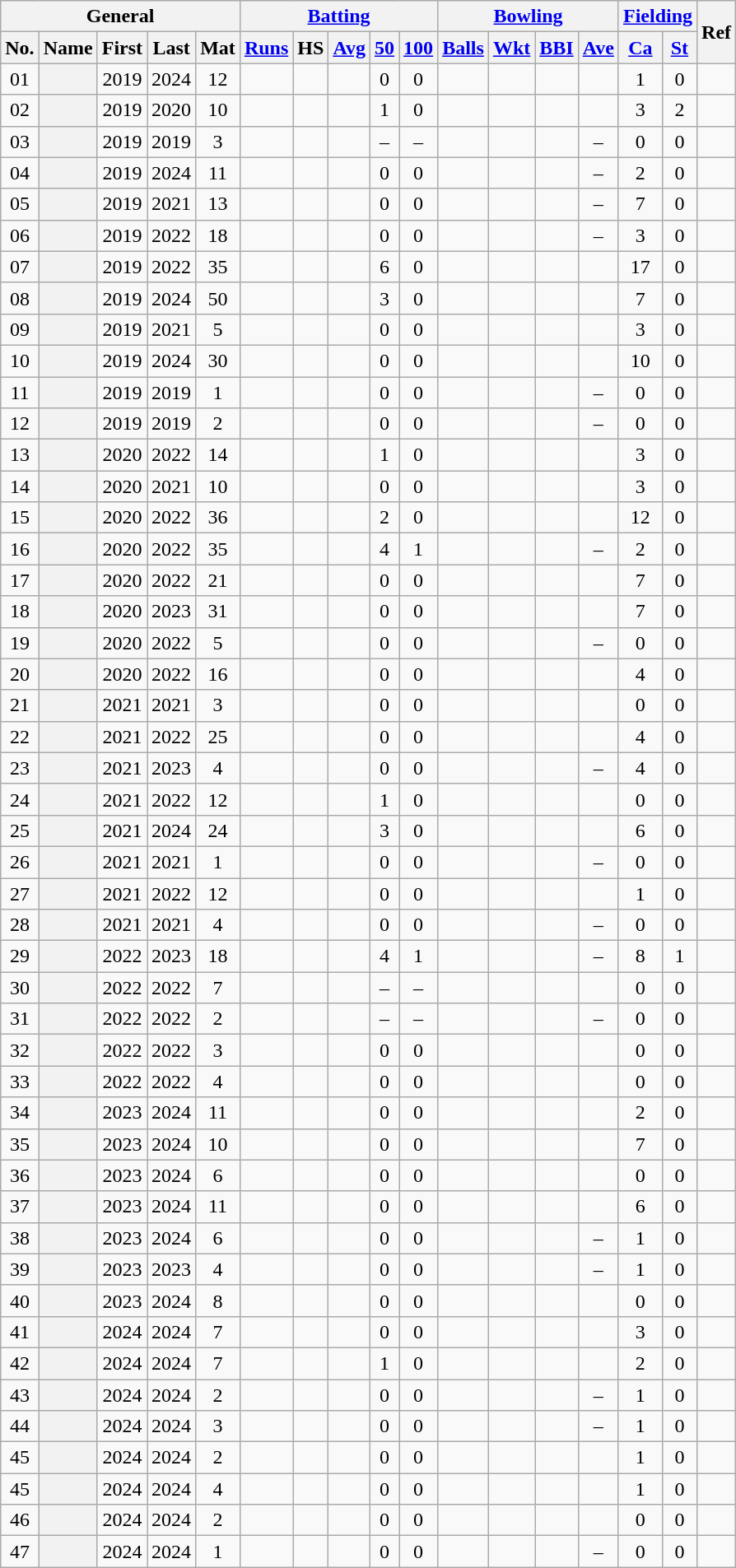<table class="wikitable plainrowheaders sortable">
<tr align="center">
<th scope="col" colspan=5 class="unsortable">General</th>
<th scope="col" colspan=5 class="unsortable"><a href='#'>Batting</a></th>
<th scope="col" colspan=4 class="unsortable"><a href='#'>Bowling</a></th>
<th scope="col" colspan=2 class="unsortable"><a href='#'>Fielding</a></th>
<th scope="col" rowspan=2 class="unsortable">Ref</th>
</tr>
<tr align="center">
<th scope="col">No.</th>
<th scope="col">Name</th>
<th scope="col">First</th>
<th scope="col">Last</th>
<th scope="col">Mat</th>
<th scope="col"><a href='#'>Runs</a></th>
<th scope="col">HS</th>
<th scope="col"><a href='#'>Avg</a></th>
<th scope="col"><a href='#'>50</a></th>
<th scope="col"><a href='#'>100</a></th>
<th scope="col"><a href='#'>Balls</a></th>
<th scope="col"><a href='#'>Wkt</a></th>
<th scope="col"><a href='#'>BBI</a></th>
<th scope="col"><a href='#'>Ave</a></th>
<th scope="col"><a href='#'>Ca</a></th>
<th scope="col"><a href='#'>St</a></th>
</tr>
<tr align="center">
<td><span>0</span>1</td>
<th scope="row" align="left"></th>
<td>2019</td>
<td>2024</td>
<td>12</td>
<td></td>
<td></td>
<td></td>
<td>0</td>
<td>0</td>
<td></td>
<td></td>
<td></td>
<td></td>
<td>1</td>
<td>0</td>
<td></td>
</tr>
<tr align="center">
<td><span>0</span>2</td>
<th scope="row" align="left"></th>
<td>2019</td>
<td>2020</td>
<td>10</td>
<td></td>
<td></td>
<td></td>
<td>1</td>
<td>0</td>
<td></td>
<td></td>
<td></td>
<td></td>
<td>3</td>
<td>2</td>
<td></td>
</tr>
<tr align="center">
<td><span>0</span>3</td>
<th scope="row" align="left"></th>
<td>2019</td>
<td>2019</td>
<td>3</td>
<td></td>
<td></td>
<td></td>
<td>–</td>
<td>–</td>
<td></td>
<td></td>
<td></td>
<td>–</td>
<td>0</td>
<td>0</td>
<td></td>
</tr>
<tr align="center">
<td><span>0</span>4</td>
<th scope="row" align="left"></th>
<td>2019</td>
<td>2024</td>
<td>11</td>
<td></td>
<td></td>
<td></td>
<td>0</td>
<td>0</td>
<td></td>
<td></td>
<td></td>
<td>–</td>
<td>2</td>
<td>0</td>
<td></td>
</tr>
<tr align="center">
<td><span>0</span>5</td>
<th scope="row" align="left"></th>
<td>2019</td>
<td>2021</td>
<td>13</td>
<td></td>
<td></td>
<td></td>
<td>0</td>
<td>0</td>
<td></td>
<td></td>
<td></td>
<td>–</td>
<td>7</td>
<td>0</td>
<td></td>
</tr>
<tr align="center">
<td><span>0</span>6</td>
<th scope="row" align="left"></th>
<td>2019</td>
<td>2022</td>
<td>18</td>
<td></td>
<td></td>
<td></td>
<td>0</td>
<td>0</td>
<td></td>
<td></td>
<td></td>
<td>–</td>
<td>3</td>
<td>0</td>
<td></td>
</tr>
<tr align="center">
<td><span>0</span>7</td>
<th scope="row" align="left"></th>
<td>2019</td>
<td>2022</td>
<td>35</td>
<td></td>
<td></td>
<td></td>
<td>6</td>
<td>0</td>
<td></td>
<td></td>
<td></td>
<td></td>
<td>17</td>
<td>0</td>
<td></td>
</tr>
<tr align="center">
<td><span>0</span>8</td>
<th scope="row" align="left"></th>
<td>2019</td>
<td>2024</td>
<td>50</td>
<td></td>
<td></td>
<td></td>
<td>3</td>
<td>0</td>
<td></td>
<td></td>
<td></td>
<td></td>
<td>7</td>
<td>0</td>
<td></td>
</tr>
<tr align="center">
<td><span>0</span>9</td>
<th scope="row" align="left"></th>
<td>2019</td>
<td>2021</td>
<td>5</td>
<td></td>
<td></td>
<td></td>
<td>0</td>
<td>0</td>
<td></td>
<td></td>
<td></td>
<td></td>
<td>3</td>
<td>0</td>
<td></td>
</tr>
<tr align="center">
<td>10</td>
<th scope="row" align="left"></th>
<td>2019</td>
<td>2024</td>
<td>30</td>
<td></td>
<td></td>
<td></td>
<td>0</td>
<td>0</td>
<td></td>
<td></td>
<td></td>
<td></td>
<td>10</td>
<td>0</td>
<td></td>
</tr>
<tr align="center">
<td>11</td>
<th scope="row" align="left"></th>
<td>2019</td>
<td>2019</td>
<td>1</td>
<td></td>
<td></td>
<td></td>
<td>0</td>
<td>0</td>
<td></td>
<td></td>
<td></td>
<td>–</td>
<td>0</td>
<td>0</td>
<td></td>
</tr>
<tr align="center">
<td>12</td>
<th scope="row" align="left"></th>
<td>2019</td>
<td>2019</td>
<td>2</td>
<td></td>
<td></td>
<td></td>
<td>0</td>
<td>0</td>
<td></td>
<td></td>
<td></td>
<td>–</td>
<td>0</td>
<td>0</td>
<td></td>
</tr>
<tr align="center">
<td>13</td>
<th scope="row" align="left"></th>
<td>2020</td>
<td>2022</td>
<td>14</td>
<td></td>
<td></td>
<td></td>
<td>1</td>
<td>0</td>
<td></td>
<td></td>
<td></td>
<td></td>
<td>3</td>
<td>0</td>
<td></td>
</tr>
<tr align="center">
<td>14</td>
<th scope="row" align="left"></th>
<td>2020</td>
<td>2021</td>
<td>10</td>
<td></td>
<td></td>
<td></td>
<td>0</td>
<td>0</td>
<td></td>
<td></td>
<td></td>
<td></td>
<td>3</td>
<td>0</td>
<td></td>
</tr>
<tr align="center">
<td>15</td>
<th scope="row" align="left"></th>
<td>2020</td>
<td>2022</td>
<td>36</td>
<td></td>
<td></td>
<td></td>
<td>2</td>
<td>0</td>
<td></td>
<td></td>
<td></td>
<td></td>
<td>12</td>
<td>0</td>
<td></td>
</tr>
<tr align="center">
<td>16</td>
<th scope="row" align="left"></th>
<td>2020</td>
<td>2022</td>
<td>35</td>
<td></td>
<td></td>
<td></td>
<td>4</td>
<td>1</td>
<td></td>
<td></td>
<td></td>
<td>–</td>
<td>2</td>
<td>0</td>
<td></td>
</tr>
<tr align="center">
<td>17</td>
<th scope="row" align="left"></th>
<td>2020</td>
<td>2022</td>
<td>21</td>
<td></td>
<td></td>
<td></td>
<td>0</td>
<td>0</td>
<td></td>
<td></td>
<td></td>
<td></td>
<td>7</td>
<td>0</td>
<td></td>
</tr>
<tr align="center">
<td>18</td>
<th scope="row" align="left"></th>
<td>2020</td>
<td>2023</td>
<td>31</td>
<td></td>
<td></td>
<td></td>
<td>0</td>
<td>0</td>
<td></td>
<td></td>
<td></td>
<td></td>
<td>7</td>
<td>0</td>
<td></td>
</tr>
<tr align="center">
<td>19</td>
<th scope="row" align="left"></th>
<td>2020</td>
<td>2022</td>
<td>5</td>
<td></td>
<td></td>
<td></td>
<td>0</td>
<td>0</td>
<td></td>
<td></td>
<td></td>
<td>–</td>
<td>0</td>
<td>0</td>
<td></td>
</tr>
<tr align="center">
<td>20</td>
<th scope="row" align="left"></th>
<td>2020</td>
<td>2022</td>
<td>16</td>
<td></td>
<td></td>
<td></td>
<td>0</td>
<td>0</td>
<td></td>
<td></td>
<td></td>
<td></td>
<td>4</td>
<td>0</td>
<td></td>
</tr>
<tr align="center">
<td>21</td>
<th scope="row" align="left"></th>
<td>2021</td>
<td>2021</td>
<td>3</td>
<td></td>
<td></td>
<td></td>
<td>0</td>
<td>0</td>
<td></td>
<td></td>
<td></td>
<td></td>
<td>0</td>
<td>0</td>
<td></td>
</tr>
<tr align="center">
<td>22</td>
<th scope="row" align="left"></th>
<td>2021</td>
<td>2022</td>
<td>25</td>
<td></td>
<td></td>
<td></td>
<td>0</td>
<td>0</td>
<td></td>
<td></td>
<td></td>
<td></td>
<td>4</td>
<td>0</td>
<td></td>
</tr>
<tr align="center">
<td>23</td>
<th scope="row" align="left"></th>
<td>2021</td>
<td>2023</td>
<td>4</td>
<td></td>
<td></td>
<td></td>
<td>0</td>
<td>0</td>
<td></td>
<td></td>
<td></td>
<td>–</td>
<td>4</td>
<td>0</td>
<td></td>
</tr>
<tr align="center">
<td>24</td>
<th scope="row" align="left"></th>
<td>2021</td>
<td>2022</td>
<td>12</td>
<td></td>
<td></td>
<td></td>
<td>1</td>
<td>0</td>
<td></td>
<td></td>
<td></td>
<td></td>
<td>0</td>
<td>0</td>
<td></td>
</tr>
<tr align="center">
<td>25</td>
<th scope="row" align="left"></th>
<td>2021</td>
<td>2024</td>
<td>24</td>
<td></td>
<td></td>
<td></td>
<td>3</td>
<td>0</td>
<td></td>
<td></td>
<td></td>
<td></td>
<td>6</td>
<td>0</td>
<td></td>
</tr>
<tr align="center">
<td>26</td>
<th scope="row" align="left"></th>
<td>2021</td>
<td>2021</td>
<td>1</td>
<td></td>
<td></td>
<td></td>
<td>0</td>
<td>0</td>
<td></td>
<td></td>
<td></td>
<td>–</td>
<td>0</td>
<td>0</td>
<td></td>
</tr>
<tr align="center">
<td>27</td>
<th scope="row" align="left"></th>
<td>2021</td>
<td>2022</td>
<td>12</td>
<td></td>
<td></td>
<td></td>
<td>0</td>
<td>0</td>
<td></td>
<td></td>
<td></td>
<td></td>
<td>1</td>
<td>0</td>
<td></td>
</tr>
<tr align="center">
<td>28</td>
<th scope="row" align="left"></th>
<td>2021</td>
<td>2021</td>
<td>4</td>
<td></td>
<td></td>
<td></td>
<td>0</td>
<td>0</td>
<td></td>
<td></td>
<td></td>
<td>–</td>
<td>0</td>
<td>0</td>
<td></td>
</tr>
<tr align="center">
<td>29</td>
<th scope="row" align="left"></th>
<td>2022</td>
<td>2023</td>
<td>18</td>
<td></td>
<td></td>
<td></td>
<td>4</td>
<td>1</td>
<td></td>
<td></td>
<td></td>
<td>–</td>
<td>8</td>
<td>1</td>
<td></td>
</tr>
<tr align="center">
<td>30</td>
<th scope="row" align="left"></th>
<td>2022</td>
<td>2022</td>
<td>7</td>
<td></td>
<td></td>
<td></td>
<td>–</td>
<td>–</td>
<td></td>
<td></td>
<td></td>
<td></td>
<td>0</td>
<td>0</td>
<td></td>
</tr>
<tr align="center">
<td>31</td>
<th scope="row" align="left"></th>
<td>2022</td>
<td>2022</td>
<td>2</td>
<td></td>
<td></td>
<td></td>
<td>–</td>
<td>–</td>
<td></td>
<td></td>
<td></td>
<td>–</td>
<td>0</td>
<td>0</td>
<td></td>
</tr>
<tr align="center">
<td>32</td>
<th scope="row" align="left"></th>
<td>2022</td>
<td>2022</td>
<td>3</td>
<td></td>
<td></td>
<td></td>
<td>0</td>
<td>0</td>
<td></td>
<td></td>
<td></td>
<td></td>
<td>0</td>
<td>0</td>
<td></td>
</tr>
<tr align="center">
<td>33</td>
<th scope="row" align="left"></th>
<td>2022</td>
<td>2022</td>
<td>4</td>
<td></td>
<td></td>
<td></td>
<td>0</td>
<td>0</td>
<td></td>
<td></td>
<td></td>
<td></td>
<td>0</td>
<td>0</td>
<td></td>
</tr>
<tr align="center">
<td>34</td>
<th scope="row" align="left"></th>
<td>2023</td>
<td>2024</td>
<td>11</td>
<td></td>
<td></td>
<td></td>
<td>0</td>
<td>0</td>
<td></td>
<td></td>
<td></td>
<td></td>
<td>2</td>
<td>0</td>
<td></td>
</tr>
<tr align="center">
<td>35</td>
<th scope="row" align="left"></th>
<td>2023</td>
<td>2024</td>
<td>10</td>
<td></td>
<td></td>
<td></td>
<td>0</td>
<td>0</td>
<td></td>
<td></td>
<td></td>
<td></td>
<td>7</td>
<td>0</td>
<td></td>
</tr>
<tr align="center">
<td>36</td>
<th scope="row" align="left"></th>
<td>2023</td>
<td>2024</td>
<td>6</td>
<td></td>
<td></td>
<td></td>
<td>0</td>
<td>0</td>
<td></td>
<td></td>
<td></td>
<td></td>
<td>0</td>
<td>0</td>
<td></td>
</tr>
<tr align="center">
<td>37</td>
<th scope="row" align="left"></th>
<td>2023</td>
<td>2024</td>
<td>11</td>
<td></td>
<td></td>
<td></td>
<td>0</td>
<td>0</td>
<td></td>
<td></td>
<td></td>
<td></td>
<td>6</td>
<td>0</td>
<td></td>
</tr>
<tr align="center">
<td>38</td>
<th scope="row" align="left"></th>
<td>2023</td>
<td>2024</td>
<td>6</td>
<td></td>
<td></td>
<td></td>
<td>0</td>
<td>0</td>
<td></td>
<td></td>
<td></td>
<td>–</td>
<td>1</td>
<td>0</td>
<td></td>
</tr>
<tr align="center">
<td>39</td>
<th scope="row" align="left"></th>
<td>2023</td>
<td>2023</td>
<td>4</td>
<td></td>
<td></td>
<td></td>
<td>0</td>
<td>0</td>
<td></td>
<td></td>
<td></td>
<td>–</td>
<td>1</td>
<td>0</td>
<td></td>
</tr>
<tr align="center">
<td>40</td>
<th scope="row" align="left"></th>
<td>2023</td>
<td>2024</td>
<td>8</td>
<td></td>
<td></td>
<td></td>
<td>0</td>
<td>0</td>
<td></td>
<td></td>
<td></td>
<td></td>
<td>0</td>
<td>0</td>
<td></td>
</tr>
<tr align="center">
<td>41</td>
<th scope="row" align="left"></th>
<td>2024</td>
<td>2024</td>
<td>7</td>
<td></td>
<td></td>
<td></td>
<td>0</td>
<td>0</td>
<td></td>
<td></td>
<td></td>
<td></td>
<td>3</td>
<td>0</td>
<td></td>
</tr>
<tr align="center">
<td>42</td>
<th scope="row" align="left"></th>
<td>2024</td>
<td>2024</td>
<td>7</td>
<td></td>
<td></td>
<td></td>
<td>1</td>
<td>0</td>
<td></td>
<td></td>
<td></td>
<td></td>
<td>2</td>
<td>0</td>
<td></td>
</tr>
<tr align="center">
<td>43</td>
<th scope="row" align="left"></th>
<td>2024</td>
<td>2024</td>
<td>2</td>
<td></td>
<td></td>
<td></td>
<td>0</td>
<td>0</td>
<td></td>
<td></td>
<td></td>
<td>–</td>
<td>1</td>
<td>0</td>
<td></td>
</tr>
<tr align="center">
<td>44</td>
<th scope="row" align="left"></th>
<td>2024</td>
<td>2024</td>
<td>3</td>
<td></td>
<td></td>
<td></td>
<td>0</td>
<td>0</td>
<td></td>
<td></td>
<td></td>
<td>–</td>
<td>1</td>
<td>0</td>
<td></td>
</tr>
<tr align="center">
<td>45</td>
<th scope="row" align="left"></th>
<td>2024</td>
<td>2024</td>
<td>2</td>
<td></td>
<td></td>
<td></td>
<td>0</td>
<td>0</td>
<td></td>
<td></td>
<td></td>
<td></td>
<td>1</td>
<td>0</td>
<td></td>
</tr>
<tr align="center">
<td>45</td>
<th scope="row" align="left"></th>
<td>2024</td>
<td>2024</td>
<td>4</td>
<td></td>
<td></td>
<td></td>
<td>0</td>
<td>0</td>
<td></td>
<td></td>
<td></td>
<td></td>
<td>1</td>
<td>0</td>
<td></td>
</tr>
<tr align="center">
<td>46</td>
<th scope="row" align="left"></th>
<td>2024</td>
<td>2024</td>
<td>2</td>
<td></td>
<td></td>
<td></td>
<td>0</td>
<td>0</td>
<td></td>
<td></td>
<td></td>
<td></td>
<td>0</td>
<td>0</td>
<td></td>
</tr>
<tr align="center">
<td>47</td>
<th scope="row" align="left"></th>
<td>2024</td>
<td>2024</td>
<td>1</td>
<td></td>
<td></td>
<td></td>
<td>0</td>
<td>0</td>
<td></td>
<td></td>
<td></td>
<td>–</td>
<td>0</td>
<td>0</td>
<td></td>
</tr>
</table>
